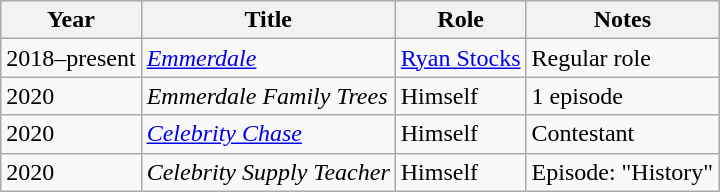<table class="wikitable">
<tr>
<th>Year</th>
<th>Title</th>
<th>Role</th>
<th>Notes</th>
</tr>
<tr>
<td>2018–present</td>
<td><em><a href='#'>Emmerdale</a></em></td>
<td><a href='#'>Ryan Stocks</a></td>
<td>Regular role</td>
</tr>
<tr>
<td>2020</td>
<td><em>Emmerdale Family Trees</em></td>
<td>Himself</td>
<td>1 episode</td>
</tr>
<tr>
<td>2020</td>
<td><em><a href='#'>Celebrity Chase</a></em></td>
<td>Himself</td>
<td>Contestant</td>
</tr>
<tr>
<td>2020</td>
<td><em>Celebrity Supply Teacher</em></td>
<td>Himself</td>
<td>Episode: "History"</td>
</tr>
</table>
